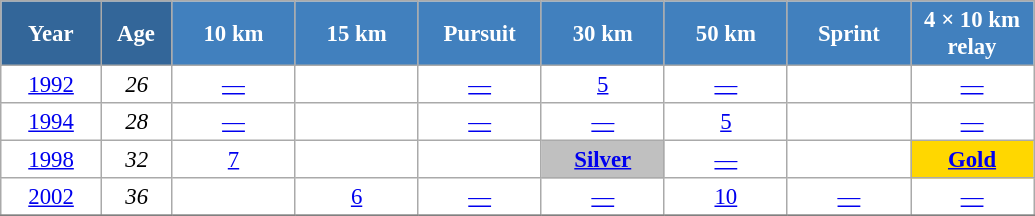<table class="wikitable" style="font-size:95%; text-align:center; border:grey solid 1px; border-collapse:collapse; background:#ffffff;">
<tr>
<th style="background-color:#369; color:white; width:60px;"> Year </th>
<th style="background-color:#369; color:white; width:40px;"> Age </th>
<th style="background-color:#4180be; color:white; width:75px;"> 10 km </th>
<th style="background-color:#4180be; color:white; width:75px;"> 15 km </th>
<th style="background-color:#4180be; color:white; width:75px;"> Pursuit </th>
<th style="background-color:#4180be; color:white; width:75px;"> 30 km </th>
<th style="background-color:#4180be; color:white; width:75px;"> 50 km </th>
<th style="background-color:#4180be; color:white; width:75px;"> Sprint </th>
<th style="background-color:#4180be; color:white; width:75px;"> 4 × 10 km <br> relay </th>
</tr>
<tr>
<td><a href='#'>1992</a></td>
<td><em>26</em></td>
<td><a href='#'>—</a></td>
<td></td>
<td><a href='#'>—</a></td>
<td><a href='#'>5</a></td>
<td><a href='#'>—</a></td>
<td></td>
<td><a href='#'>—</a></td>
</tr>
<tr>
<td><a href='#'>1994</a></td>
<td><em>28</em></td>
<td><a href='#'>—</a></td>
<td></td>
<td><a href='#'>—</a></td>
<td><a href='#'>—</a></td>
<td><a href='#'>5</a></td>
<td></td>
<td><a href='#'>—</a></td>
</tr>
<tr>
<td><a href='#'>1998</a></td>
<td><em>32</em></td>
<td><a href='#'>7</a></td>
<td></td>
<td><a href='#'></a></td>
<td style="background:silver;"><a href='#'><strong>Silver</strong></a></td>
<td><a href='#'>—</a></td>
<td></td>
<td style="background:gold;"><a href='#'><strong>Gold</strong></a></td>
</tr>
<tr>
<td><a href='#'>2002</a></td>
<td><em>36</em></td>
<td></td>
<td><a href='#'>6</a></td>
<td><a href='#'>—</a></td>
<td><a href='#'>—</a></td>
<td><a href='#'>10</a></td>
<td><a href='#'>—</a></td>
<td><a href='#'>—</a></td>
</tr>
<tr>
</tr>
</table>
